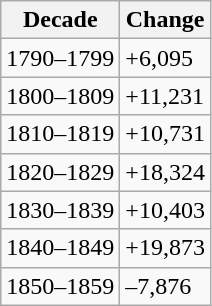<table class="wikitable">
<tr>
<th>Decade</th>
<th>Change</th>
</tr>
<tr>
<td>1790–1799</td>
<td>+6,095</td>
</tr>
<tr>
<td>1800–1809</td>
<td>+11,231</td>
</tr>
<tr>
<td>1810–1819</td>
<td>+10,731</td>
</tr>
<tr>
<td>1820–1829</td>
<td>+18,324</td>
</tr>
<tr>
<td>1830–1839</td>
<td>+10,403</td>
</tr>
<tr>
<td>1840–1849</td>
<td>+19,873</td>
</tr>
<tr>
<td>1850–1859</td>
<td>–7,876</td>
</tr>
</table>
